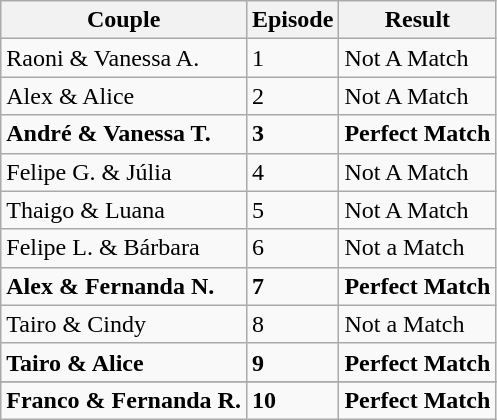<table class="wikitable">
<tr valign="bottom">
<th>Couple</th>
<th>Episode</th>
<th>Result</th>
</tr>
<tr>
<td>Raoni & Vanessa A.</td>
<td>1</td>
<td>Not A Match</td>
</tr>
<tr>
<td>Alex & Alice</td>
<td>2</td>
<td>Not A Match</td>
</tr>
<tr>
<td><strong>André & Vanessa T.</strong></td>
<td><strong>3</strong></td>
<td><strong>Perfect Match</strong></td>
</tr>
<tr>
<td>Felipe G. & Júlia</td>
<td>4</td>
<td>Not A Match</td>
</tr>
<tr>
<td>Thaigo & Luana</td>
<td>5</td>
<td>Not A Match</td>
</tr>
<tr>
<td>Felipe L. & Bárbara</td>
<td>6</td>
<td>Not a Match</td>
</tr>
<tr>
<td><strong>Alex & Fernanda N.</strong></td>
<td><strong>7</strong></td>
<td><strong>Perfect Match</strong></td>
</tr>
<tr>
<td>Tairo & Cindy</td>
<td>8</td>
<td>Not a Match</td>
</tr>
<tr>
<td><strong>Tairo & Alice</strong></td>
<td><strong>9</strong></td>
<td><strong>Perfect Match</strong></td>
</tr>
<tr>
</tr>
<tr>
<td><strong>Franco & Fernanda R.</strong></td>
<td><strong>10</strong></td>
<td><strong>Perfect Match</strong></td>
</tr>
</table>
